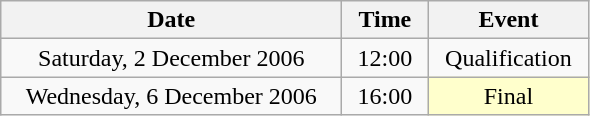<table class = "wikitable" style="text-align:center;">
<tr>
<th width=220>Date</th>
<th width=50>Time</th>
<th width=100>Event</th>
</tr>
<tr>
<td>Saturday, 2 December 2006</td>
<td>12:00</td>
<td>Qualification</td>
</tr>
<tr>
<td>Wednesday, 6 December 2006</td>
<td>16:00</td>
<td bgcolor=ffffcc>Final</td>
</tr>
</table>
